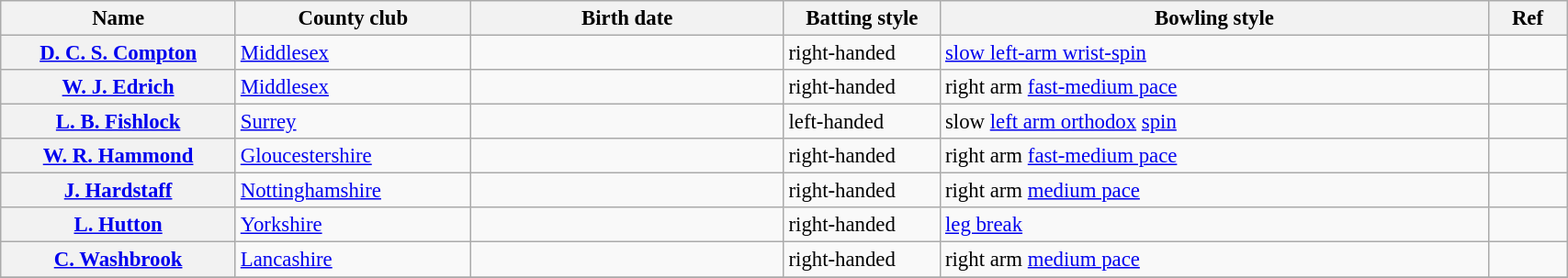<table class="wikitable plainrowheaders" style="font-size:95%; width:90%;">
<tr>
<th scope="col" width="15%">Name</th>
<th scope="col" width="15%">County club</th>
<th scope="col" width="20%">Birth date</th>
<th scope="col" width="10%">Batting style</th>
<th scope="col" width="35%">Bowling style</th>
<th scope="col" width="5%">Ref</th>
</tr>
<tr>
<th scope="row"><a href='#'>D. C. S. Compton</a></th>
<td><a href='#'>Middlesex</a></td>
<td></td>
<td>right-handed</td>
<td><a href='#'>slow left-arm wrist-spin</a></td>
<td></td>
</tr>
<tr>
<th scope="row"><a href='#'>W. J. Edrich</a></th>
<td><a href='#'>Middlesex</a></td>
<td></td>
<td>right-handed</td>
<td>right arm <a href='#'>fast-medium pace</a></td>
<td></td>
</tr>
<tr>
<th scope="row"><a href='#'>L. B. Fishlock</a></th>
<td><a href='#'>Surrey</a></td>
<td></td>
<td>left-handed</td>
<td>slow <a href='#'>left arm orthodox</a> <a href='#'>spin</a></td>
<td></td>
</tr>
<tr>
<th scope="row"><a href='#'>W. R. Hammond</a></th>
<td><a href='#'>Gloucestershire</a></td>
<td></td>
<td>right-handed</td>
<td>right arm <a href='#'>fast-medium pace</a></td>
<td></td>
</tr>
<tr>
<th scope="row"><a href='#'>J. Hardstaff</a></th>
<td><a href='#'>Nottinghamshire</a></td>
<td></td>
<td>right-handed</td>
<td>right arm <a href='#'>medium pace</a></td>
<td></td>
</tr>
<tr>
<th scope="row"><a href='#'>L. Hutton</a></th>
<td><a href='#'>Yorkshire</a></td>
<td></td>
<td>right-handed</td>
<td><a href='#'>leg break</a></td>
<td></td>
</tr>
<tr>
<th scope="row"><a href='#'>C. Washbrook</a></th>
<td><a href='#'>Lancashire</a></td>
<td></td>
<td>right-handed</td>
<td>right arm <a href='#'>medium pace</a></td>
<td></td>
</tr>
<tr>
</tr>
</table>
